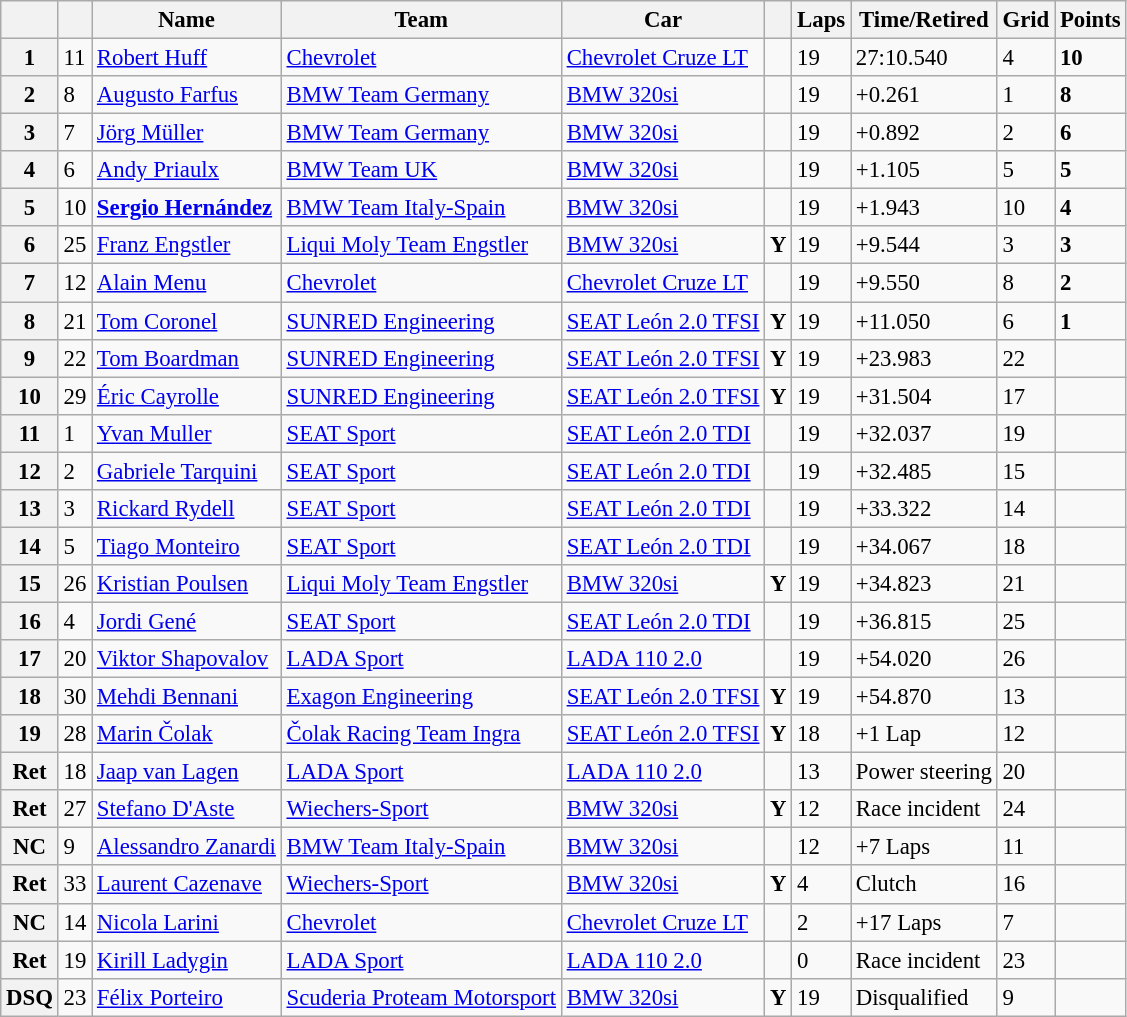<table class="wikitable sortable" style="font-size: 95%;">
<tr>
<th></th>
<th></th>
<th>Name</th>
<th>Team</th>
<th>Car</th>
<th></th>
<th>Laps</th>
<th>Time/Retired</th>
<th>Grid</th>
<th>Points</th>
</tr>
<tr>
<th>1</th>
<td>11</td>
<td> <a href='#'>Robert Huff</a></td>
<td><a href='#'>Chevrolet</a></td>
<td><a href='#'>Chevrolet Cruze LT</a></td>
<td></td>
<td>19</td>
<td>27:10.540</td>
<td>4</td>
<td><strong>10</strong></td>
</tr>
<tr>
<th>2</th>
<td>8</td>
<td> <a href='#'>Augusto Farfus</a></td>
<td><a href='#'>BMW Team Germany</a></td>
<td><a href='#'>BMW 320si</a></td>
<td></td>
<td>19</td>
<td>+0.261</td>
<td>1</td>
<td><strong>8</strong></td>
</tr>
<tr>
<th>3</th>
<td>7</td>
<td> <a href='#'>Jörg Müller</a></td>
<td><a href='#'>BMW Team Germany</a></td>
<td><a href='#'>BMW 320si</a></td>
<td></td>
<td>19</td>
<td>+0.892</td>
<td>2</td>
<td><strong>6</strong></td>
</tr>
<tr>
<th>4</th>
<td>6</td>
<td> <a href='#'>Andy Priaulx</a></td>
<td><a href='#'>BMW Team UK</a></td>
<td><a href='#'>BMW 320si</a></td>
<td></td>
<td>19</td>
<td>+1.105</td>
<td>5</td>
<td><strong>5</strong></td>
</tr>
<tr>
<th>5</th>
<td>10</td>
<td> <strong><a href='#'>Sergio Hernández</a></strong></td>
<td><a href='#'>BMW Team Italy-Spain</a></td>
<td><a href='#'>BMW 320si</a></td>
<td></td>
<td>19</td>
<td>+1.943</td>
<td>10</td>
<td><strong>4</strong></td>
</tr>
<tr>
<th>6</th>
<td>25</td>
<td> <a href='#'>Franz Engstler</a></td>
<td><a href='#'>Liqui Moly Team Engstler</a></td>
<td><a href='#'>BMW 320si</a></td>
<td align=center><strong><span>Y</span></strong></td>
<td>19</td>
<td>+9.544</td>
<td>3</td>
<td><strong>3</strong></td>
</tr>
<tr>
<th>7</th>
<td>12</td>
<td> <a href='#'>Alain Menu</a></td>
<td><a href='#'>Chevrolet</a></td>
<td><a href='#'>Chevrolet Cruze LT</a></td>
<td></td>
<td>19</td>
<td>+9.550</td>
<td>8</td>
<td><strong>2</strong></td>
</tr>
<tr>
<th>8</th>
<td>21</td>
<td> <a href='#'>Tom Coronel</a></td>
<td><a href='#'>SUNRED Engineering</a></td>
<td><a href='#'>SEAT León 2.0 TFSI</a></td>
<td align=center><strong><span>Y</span></strong></td>
<td>19</td>
<td>+11.050</td>
<td>6</td>
<td><strong>1</strong></td>
</tr>
<tr>
<th>9</th>
<td>22</td>
<td> <a href='#'>Tom Boardman</a></td>
<td><a href='#'>SUNRED Engineering</a></td>
<td><a href='#'>SEAT León 2.0 TFSI</a></td>
<td align=center><strong><span>Y</span></strong></td>
<td>19</td>
<td>+23.983</td>
<td>22</td>
<td></td>
</tr>
<tr>
<th>10</th>
<td>29</td>
<td> <a href='#'>Éric Cayrolle</a></td>
<td><a href='#'>SUNRED Engineering</a></td>
<td><a href='#'>SEAT León 2.0 TFSI</a></td>
<td align=center><strong><span>Y</span></strong></td>
<td>19</td>
<td>+31.504</td>
<td>17</td>
<td></td>
</tr>
<tr>
<th>11</th>
<td>1</td>
<td> <a href='#'>Yvan Muller</a></td>
<td><a href='#'>SEAT Sport</a></td>
<td><a href='#'>SEAT León 2.0 TDI</a></td>
<td></td>
<td>19</td>
<td>+32.037</td>
<td>19</td>
<td></td>
</tr>
<tr>
<th>12</th>
<td>2</td>
<td> <a href='#'>Gabriele Tarquini</a></td>
<td><a href='#'>SEAT Sport</a></td>
<td><a href='#'>SEAT León 2.0 TDI</a></td>
<td></td>
<td>19</td>
<td>+32.485</td>
<td>15</td>
<td></td>
</tr>
<tr>
<th>13</th>
<td>3</td>
<td> <a href='#'>Rickard Rydell</a></td>
<td><a href='#'>SEAT Sport</a></td>
<td><a href='#'>SEAT León 2.0 TDI</a></td>
<td></td>
<td>19</td>
<td>+33.322</td>
<td>14</td>
<td></td>
</tr>
<tr>
<th>14</th>
<td>5</td>
<td> <a href='#'>Tiago Monteiro</a></td>
<td><a href='#'>SEAT Sport</a></td>
<td><a href='#'>SEAT León 2.0 TDI</a></td>
<td></td>
<td>19</td>
<td>+34.067</td>
<td>18</td>
<td></td>
</tr>
<tr>
<th>15</th>
<td>26</td>
<td> <a href='#'>Kristian Poulsen</a></td>
<td><a href='#'>Liqui Moly Team Engstler</a></td>
<td><a href='#'>BMW 320si</a></td>
<td align=center><strong><span>Y</span></strong></td>
<td>19</td>
<td>+34.823</td>
<td>21</td>
<td></td>
</tr>
<tr>
<th>16</th>
<td>4</td>
<td> <a href='#'>Jordi Gené</a></td>
<td><a href='#'>SEAT Sport</a></td>
<td><a href='#'>SEAT León 2.0 TDI</a></td>
<td></td>
<td>19</td>
<td>+36.815</td>
<td>25</td>
<td></td>
</tr>
<tr>
<th>17</th>
<td>20</td>
<td> <a href='#'>Viktor Shapovalov</a></td>
<td><a href='#'>LADA Sport</a></td>
<td><a href='#'>LADA 110 2.0</a></td>
<td></td>
<td>19</td>
<td>+54.020</td>
<td>26</td>
<td></td>
</tr>
<tr>
<th>18</th>
<td>30</td>
<td> <a href='#'>Mehdi Bennani</a></td>
<td><a href='#'>Exagon Engineering</a></td>
<td><a href='#'>SEAT León 2.0 TFSI</a></td>
<td align=center><strong><span>Y</span></strong></td>
<td>19</td>
<td>+54.870</td>
<td>13</td>
<td></td>
</tr>
<tr>
<th>19</th>
<td>28</td>
<td> <a href='#'>Marin Čolak</a></td>
<td><a href='#'>Čolak Racing Team Ingra</a></td>
<td><a href='#'>SEAT León 2.0 TFSI</a></td>
<td align=center><strong><span>Y</span></strong></td>
<td>18</td>
<td>+1 Lap</td>
<td>12</td>
<td></td>
</tr>
<tr>
<th>Ret</th>
<td>18</td>
<td> <a href='#'>Jaap van Lagen</a></td>
<td><a href='#'>LADA Sport</a></td>
<td><a href='#'>LADA 110 2.0</a></td>
<td></td>
<td>13</td>
<td>Power steering</td>
<td>20</td>
<td></td>
</tr>
<tr>
<th>Ret</th>
<td>27</td>
<td> <a href='#'>Stefano D'Aste</a></td>
<td><a href='#'>Wiechers-Sport</a></td>
<td><a href='#'>BMW 320si</a></td>
<td align=center><strong><span>Y</span></strong></td>
<td>12</td>
<td>Race incident</td>
<td>24</td>
<td></td>
</tr>
<tr>
<th>NC</th>
<td>9</td>
<td> <a href='#'>Alessandro Zanardi</a></td>
<td><a href='#'>BMW Team Italy-Spain</a></td>
<td><a href='#'>BMW 320si</a></td>
<td></td>
<td>12</td>
<td>+7 Laps</td>
<td>11</td>
<td></td>
</tr>
<tr>
<th>Ret</th>
<td>33</td>
<td> <a href='#'>Laurent Cazenave</a></td>
<td><a href='#'>Wiechers-Sport</a></td>
<td><a href='#'>BMW 320si</a></td>
<td align=center><strong><span>Y</span></strong></td>
<td>4</td>
<td>Clutch</td>
<td>16</td>
<td></td>
</tr>
<tr>
<th>NC</th>
<td>14</td>
<td> <a href='#'>Nicola Larini</a></td>
<td><a href='#'>Chevrolet</a></td>
<td><a href='#'>Chevrolet Cruze LT</a></td>
<td></td>
<td>2</td>
<td>+17 Laps</td>
<td>7</td>
<td></td>
</tr>
<tr>
<th>Ret</th>
<td>19</td>
<td> <a href='#'>Kirill Ladygin</a></td>
<td><a href='#'>LADA Sport</a></td>
<td><a href='#'>LADA 110 2.0</a></td>
<td></td>
<td>0</td>
<td>Race incident</td>
<td>23</td>
<td></td>
</tr>
<tr>
<th>DSQ</th>
<td>23</td>
<td> <a href='#'>Félix Porteiro</a></td>
<td><a href='#'>Scuderia Proteam Motorsport</a></td>
<td><a href='#'>BMW 320si</a></td>
<td align=center><strong><span>Y</span></strong></td>
<td>19</td>
<td>Disqualified</td>
<td>9</td>
<td></td>
</tr>
</table>
